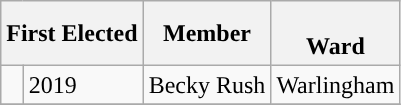<table class="wikitable">
<tr>
<th colspan="2">First Elected</th>
<th>Member</th>
<th><br>Ward</th>
</tr>
<tr>
<td style="background-color: "></td>
<td>2019</td>
<td>Becky Rush</td>
<td>Warlingham</td>
</tr>
<tr>
</tr>
</table>
